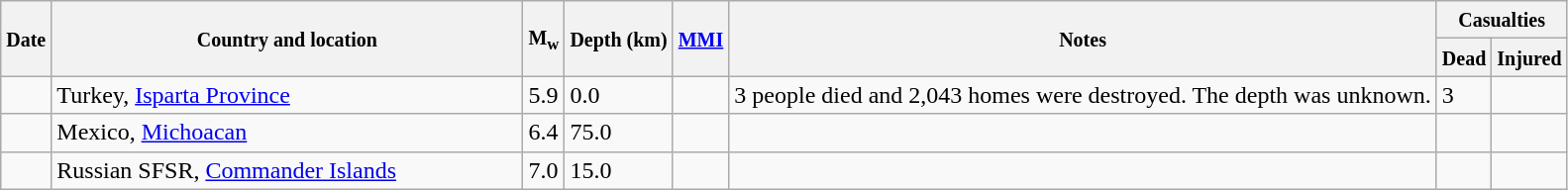<table class="wikitable sortable sort-under" style="border:1px black; margin-left:1em;">
<tr>
<th rowspan="2"><small>Date</small></th>
<th rowspan="2" style="width: 310px"><small>Country and location</small></th>
<th rowspan="2"><small>M<sub>w</sub></small></th>
<th rowspan="2"><small>Depth (km)</small></th>
<th rowspan="2"><small><a href='#'>MMI</a></small></th>
<th rowspan="2" class="unsortable"><small>Notes</small></th>
<th colspan="2"><small>Casualties</small></th>
</tr>
<tr>
<th><small>Dead</small></th>
<th><small>Injured</small></th>
</tr>
<tr>
<td></td>
<td>Turkey, <a href='#'>Isparta Province</a></td>
<td>5.9</td>
<td>0.0</td>
<td></td>
<td>3 people died and 2,043 homes were destroyed. The depth was unknown.</td>
<td>3</td>
<td></td>
</tr>
<tr>
<td></td>
<td>Mexico, <a href='#'>Michoacan</a></td>
<td>6.4</td>
<td>75.0</td>
<td></td>
<td></td>
<td></td>
<td></td>
</tr>
<tr>
<td></td>
<td>Russian SFSR, <a href='#'>Commander Islands</a></td>
<td>7.0</td>
<td>15.0</td>
<td></td>
<td></td>
<td></td>
<td></td>
</tr>
</table>
